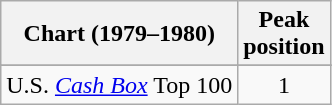<table class="wikitable sortable">
<tr>
<th>Chart (1979–1980)</th>
<th>Peak<br>position</th>
</tr>
<tr>
</tr>
<tr>
</tr>
<tr>
</tr>
<tr>
</tr>
<tr>
</tr>
<tr>
</tr>
<tr>
</tr>
<tr>
<td>U.S. <em><a href='#'>Cash Box</a></em> Top 100</td>
<td style="text-align:center;">1</td>
</tr>
</table>
